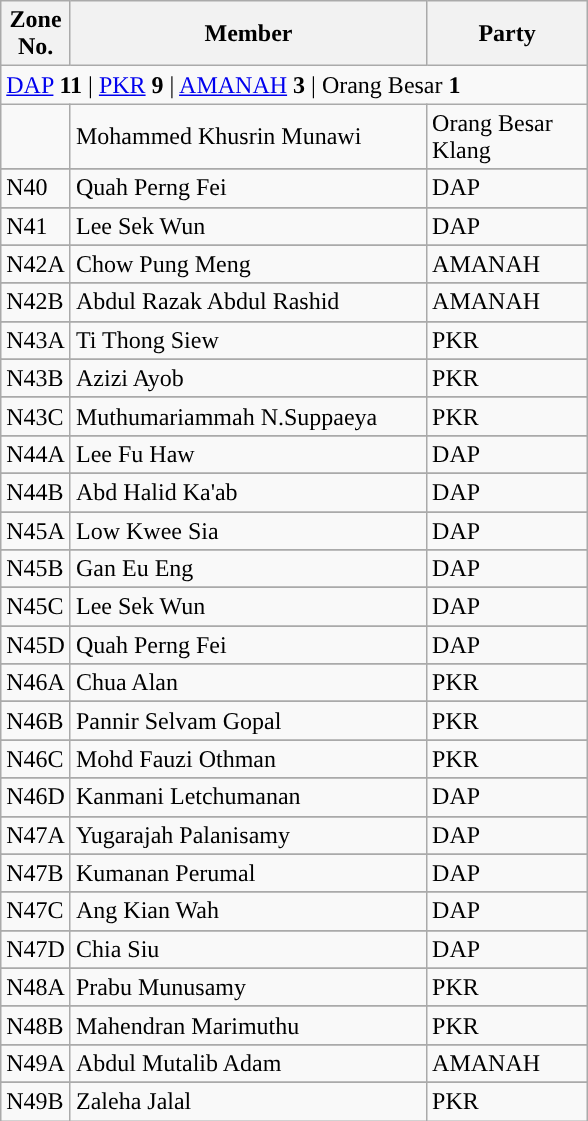<table class="wikitable sortable">
<tr>
<th width="30">Zone No.</th>
<th width="230">Member</th>
<th width="100">Party</th>
</tr>
<tr>
<td colspan="3"><a href='#'>DAP</a> <strong>11</strong> | <a href='#'>PKR</a> <strong>9</strong> |  <a href='#'>AMANAH</a> <strong>3</strong> | Orang Besar <strong>1</strong></td>
</tr>
<tr>
<td></td>
<td>Mohammed Khusrin Munawi</td>
<td>Orang Besar Klang</td>
</tr>
<tr>
</tr>
<tr>
<td>N40</td>
<td>Quah Perng Fei</td>
<td>DAP</td>
</tr>
<tr>
</tr>
<tr>
<td>N41</td>
<td>Lee Sek Wun</td>
<td>DAP</td>
</tr>
<tr>
</tr>
<tr>
<td>N42A</td>
<td>Chow Pung Meng</td>
<td>AMANAH</td>
</tr>
<tr>
</tr>
<tr>
<td>N42B</td>
<td>Abdul Razak Abdul Rashid</td>
<td>AMANAH</td>
</tr>
<tr>
</tr>
<tr>
<td>N43A</td>
<td>Ti Thong Siew</td>
<td>PKR</td>
</tr>
<tr>
</tr>
<tr>
<td>N43B</td>
<td>Azizi Ayob</td>
<td>PKR</td>
</tr>
<tr>
</tr>
<tr>
<td>N43C</td>
<td>Muthumariammah N.Suppaeya</td>
<td>PKR</td>
</tr>
<tr>
</tr>
<tr>
<td>N44A</td>
<td>Lee Fu Haw</td>
<td>DAP</td>
</tr>
<tr>
</tr>
<tr>
<td>N44B</td>
<td>Abd Halid Ka'ab</td>
<td>DAP</td>
</tr>
<tr>
</tr>
<tr>
<td>N45A</td>
<td>Low Kwee Sia</td>
<td>DAP</td>
</tr>
<tr>
</tr>
<tr>
<td>N45B</td>
<td>Gan Eu Eng</td>
<td>DAP</td>
</tr>
<tr>
</tr>
<tr>
<td>N45C</td>
<td>Lee Sek Wun</td>
<td>DAP</td>
</tr>
<tr>
</tr>
<tr>
<td>N45D</td>
<td>Quah Perng Fei</td>
<td>DAP</td>
</tr>
<tr>
</tr>
<tr>
<td>N46A</td>
<td>Chua Alan</td>
<td>PKR</td>
</tr>
<tr>
</tr>
<tr>
<td>N46B</td>
<td>Pannir Selvam Gopal</td>
<td>PKR</td>
</tr>
<tr>
</tr>
<tr>
<td>N46C</td>
<td>Mohd Fauzi Othman</td>
<td>PKR</td>
</tr>
<tr>
</tr>
<tr>
<td>N46D</td>
<td>Kanmani Letchumanan</td>
<td>DAP</td>
</tr>
<tr>
</tr>
<tr>
<td>N47A</td>
<td>Yugarajah Palanisamy</td>
<td>DAP</td>
</tr>
<tr>
</tr>
<tr>
<td>N47B</td>
<td>Kumanan Perumal</td>
<td>DAP</td>
</tr>
<tr>
</tr>
<tr>
<td>N47C</td>
<td>Ang Kian Wah</td>
<td>DAP</td>
</tr>
<tr>
</tr>
<tr>
<td>N47D</td>
<td>Chia Siu</td>
<td>DAP</td>
</tr>
<tr>
</tr>
<tr>
<td>N48A</td>
<td>Prabu Munusamy</td>
<td>PKR</td>
</tr>
<tr>
</tr>
<tr>
<td>N48B</td>
<td>Mahendran Marimuthu</td>
<td>PKR</td>
</tr>
<tr>
</tr>
<tr>
<td>N49A</td>
<td>Abdul Mutalib Adam</td>
<td>AMANAH</td>
</tr>
<tr>
</tr>
<tr>
<td>N49B</td>
<td>Zaleha Jalal</td>
<td>PKR</td>
</tr>
</table>
